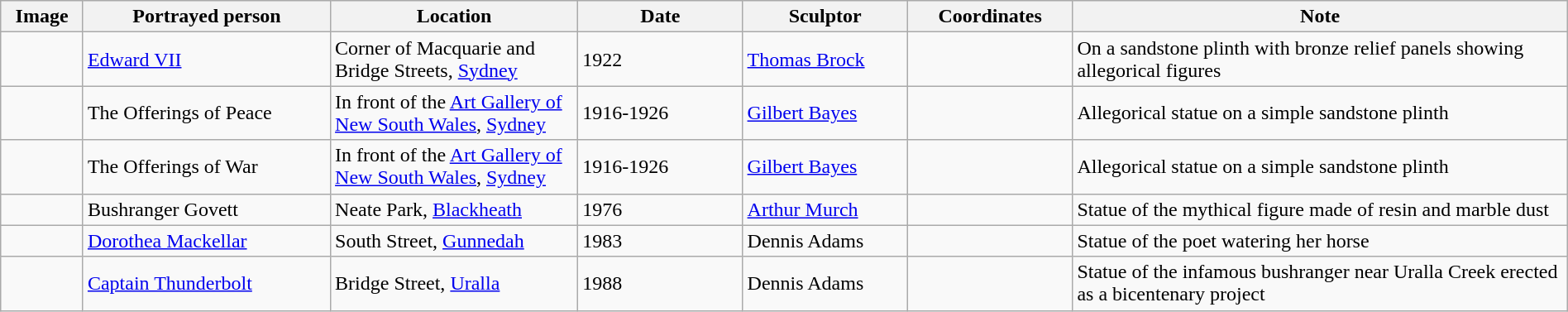<table class="wikitable sortable"  style="width:100%;">
<tr>
<th width="5%" align="left" class="unsortable">Image</th>
<th width="15%" align="left">Portrayed person</th>
<th width="15%" align="left">Location</th>
<th width="10%" align="left">Date</th>
<th width="10%" align="left">Sculptor</th>
<th width="10%" align="left">Coordinates</th>
<th width="30%" align="left">Note</th>
</tr>
<tr>
<td></td>
<td><a href='#'>Edward VII</a></td>
<td>Corner of Macquarie and Bridge Streets, <a href='#'>Sydney</a></td>
<td>1922</td>
<td><a href='#'>Thomas Brock</a></td>
<td></td>
<td>On a sandstone plinth with bronze relief panels showing allegorical figures</td>
</tr>
<tr>
<td></td>
<td>The Offerings of Peace</td>
<td>In front of the <a href='#'>Art Gallery of New South Wales</a>, <a href='#'>Sydney</a></td>
<td>1916-1926</td>
<td><a href='#'>Gilbert Bayes</a></td>
<td></td>
<td>Allegorical statue on a simple sandstone plinth</td>
</tr>
<tr>
<td></td>
<td>The Offerings of War</td>
<td>In front of the <a href='#'>Art Gallery of New South Wales</a>, <a href='#'>Sydney</a></td>
<td>1916-1926</td>
<td><a href='#'>Gilbert Bayes</a></td>
<td></td>
<td>Allegorical statue on a simple sandstone plinth</td>
</tr>
<tr>
<td></td>
<td>Bushranger Govett</td>
<td>Neate Park, <a href='#'>Blackheath</a></td>
<td>1976</td>
<td><a href='#'>Arthur Murch</a></td>
<td></td>
<td>Statue of the mythical figure made of resin and marble dust</td>
</tr>
<tr>
<td></td>
<td><a href='#'>Dorothea Mackellar</a></td>
<td>South Street, <a href='#'>Gunnedah</a></td>
<td>1983</td>
<td>Dennis Adams</td>
<td></td>
<td>Statue of the poet watering her horse</td>
</tr>
<tr>
<td></td>
<td><a href='#'>Captain Thunderbolt</a></td>
<td>Bridge Street, <a href='#'>Uralla</a></td>
<td>1988</td>
<td>Dennis Adams</td>
<td></td>
<td>Statue of the infamous bushranger near Uralla Creek erected as a bicentenary project</td>
</tr>
</table>
